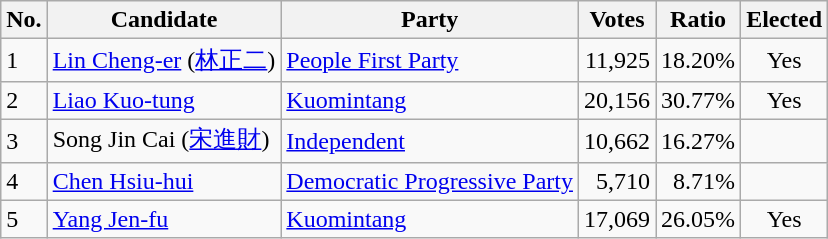<table class=wikitable>
<tr>
<th>No.</th>
<th>Candidate</th>
<th>Party</th>
<th>Votes</th>
<th>Ratio</th>
<th>Elected</th>
</tr>
<tr>
<td>1</td>
<td><a href='#'>Lin Cheng-er</a>  (<a href='#'>林正二</a>)</td>
<td><a href='#'>People First Party</a></td>
<td align="right">11,925</td>
<td align="right">18.20%</td>
<td align="center">Yes</td>
</tr>
<tr>
<td>2</td>
<td><a href='#'>Liao Kuo-tung</a></td>
<td><a href='#'>Kuomintang</a></td>
<td align="right">20,156</td>
<td align="right">30.77%</td>
<td align="center">Yes</td>
</tr>
<tr>
<td>3</td>
<td>Song Jin Cai  (<a href='#'>宋進財</a>)</td>
<td><a href='#'>Independent</a></td>
<td align="right">10,662</td>
<td align="right">16.27%</td>
<td></td>
</tr>
<tr>
<td>4</td>
<td><a href='#'>Chen Hsiu-hui</a></td>
<td><a href='#'>Democratic Progressive Party</a></td>
<td align="right">5,710</td>
<td align="right">8.71%</td>
<td></td>
</tr>
<tr>
<td>5</td>
<td><a href='#'>Yang Jen-fu</a></td>
<td><a href='#'>Kuomintang</a></td>
<td align="right">17,069</td>
<td align="right">26.05%</td>
<td align="center">Yes</td>
</tr>
</table>
